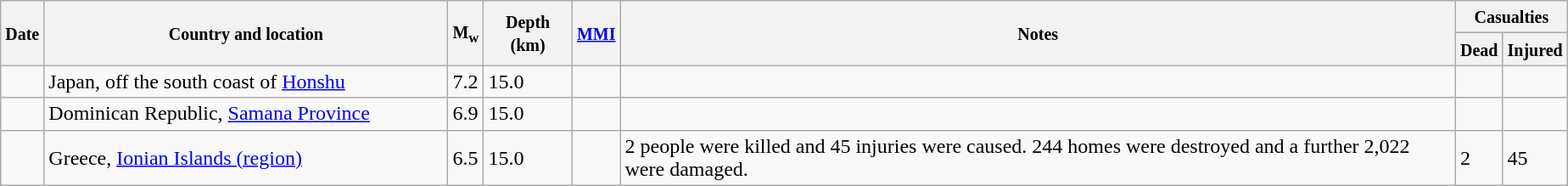<table class="wikitable sortable sort-under" style="border:1px black; margin-left:1em;">
<tr>
<th rowspan="2"><small>Date</small></th>
<th rowspan="2" style="width: 310px"><small>Country and location</small></th>
<th rowspan="2"><small>M<sub>w</sub></small></th>
<th rowspan="2"><small>Depth (km)</small></th>
<th rowspan="2"><small><a href='#'>MMI</a></small></th>
<th rowspan="2" class="unsortable"><small>Notes</small></th>
<th colspan="2"><small>Casualties</small></th>
</tr>
<tr>
<th><small>Dead</small></th>
<th><small>Injured</small></th>
</tr>
<tr>
<td></td>
<td>Japan, off the south coast of <a href='#'>Honshu</a></td>
<td>7.2</td>
<td>15.0</td>
<td></td>
<td></td>
<td></td>
<td></td>
</tr>
<tr>
<td></td>
<td>Dominican Republic, <a href='#'>Samana Province</a></td>
<td>6.9</td>
<td>15.0</td>
<td></td>
<td></td>
<td></td>
<td></td>
</tr>
<tr>
<td></td>
<td>Greece, <a href='#'>Ionian Islands (region)</a></td>
<td>6.5</td>
<td>15.0</td>
<td></td>
<td>2 people were killed and 45 injuries were caused. 244 homes were destroyed and a further 2,022 were damaged.</td>
<td>2</td>
<td>45</td>
</tr>
</table>
